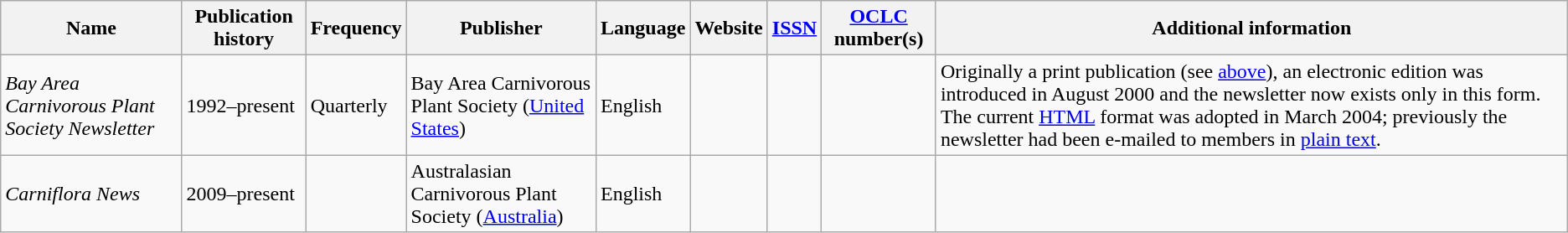<table class="sortable wikitable">
<tr>
<th>Name</th>
<th>Publication history</th>
<th>Frequency</th>
<th>Publisher</th>
<th>Language</th>
<th>Website</th>
<th><a href='#'>ISSN</a></th>
<th><a href='#'>OCLC</a> number(s)</th>
<th>Additional information</th>
</tr>
<tr>
<td><em>Bay Area Carnivorous Plant Society Newsletter</em></td>
<td>1992–present</td>
<td>Quarterly</td>
<td>Bay Area Carnivorous Plant Society (<a href='#'>United States</a>)</td>
<td>English</td>
<td> </td>
<td></td>
<td></td>
<td>Originally a print publication (see <a href='#'>above</a>), an electronic edition was introduced in August 2000 and the newsletter now exists only in this form. The current <a href='#'>HTML</a> format was adopted in March 2004; previously the newsletter had been e-mailed to members in <a href='#'>plain text</a>.</td>
</tr>
<tr>
<td><em>Carniflora News</em></td>
<td>2009–present</td>
<td></td>
<td>Australasian Carnivorous Plant Society (<a href='#'>Australia</a>)</td>
<td>English</td>
<td></td>
<td></td>
<td></td>
<td></td>
</tr>
</table>
